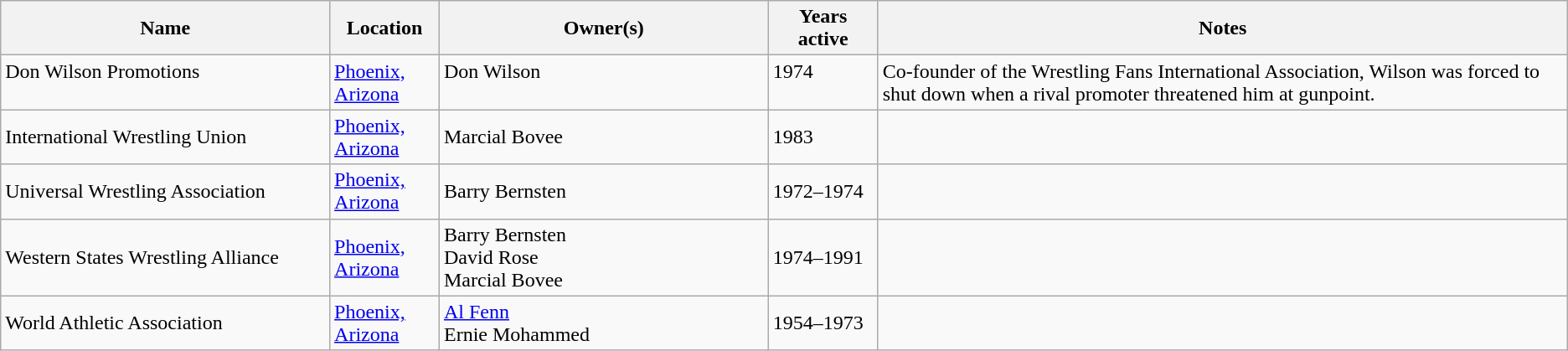<table class=wikitable>
<tr>
<th width="21%">Name</th>
<th width="7%">Location</th>
<th width="21%">Owner(s)</th>
<th width="7%">Years active</th>
<th width="55%">Notes</th>
</tr>
<tr valign="top">
<td>Don Wilson Promotions</td>
<td><a href='#'>Phoenix, Arizona</a></td>
<td>Don Wilson</td>
<td>1974</td>
<td>Co-founder of the Wrestling Fans International Association, Wilson was forced to shut down when a rival promoter threatened him at gunpoint.</td>
</tr>
<tr>
<td>International Wrestling Union</td>
<td><a href='#'>Phoenix, Arizona</a></td>
<td>Marcial Bovee</td>
<td>1983</td>
<td></td>
</tr>
<tr>
<td>Universal Wrestling Association</td>
<td><a href='#'>Phoenix, Arizona</a></td>
<td>Barry Bernsten</td>
<td>1972–1974</td>
<td></td>
</tr>
<tr>
<td>Western States Wrestling Alliance</td>
<td><a href='#'>Phoenix, Arizona</a></td>
<td>Barry Bernsten<br>David Rose<br>Marcial Bovee</td>
<td>1974–1991</td>
<td></td>
</tr>
<tr>
<td>World Athletic Association</td>
<td><a href='#'>Phoenix, Arizona</a></td>
<td><a href='#'>Al Fenn</a><br>Ernie Mohammed</td>
<td>1954–1973</td>
<td></td>
</tr>
</table>
